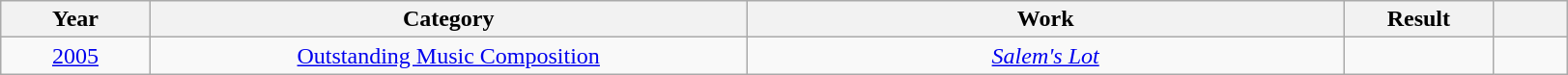<table class="wikitable">
<tr>
<th style="width:5%;">Year</th>
<th style="width:20%;">Category</th>
<th style="width:20%;">Work</th>
<th style="width:5%;">Result</th>
<th style="width:2.5%;"></th>
</tr>
<tr>
<td style="text-align:center;"><a href='#'>2005</a></td>
<td style="text-align:center;"><a href='#'>Outstanding Music Composition</a></td>
<td style="text-align:center;"><em><a href='#'>Salem's Lot</a></em></td>
<td></td>
<td style="text-align:center;"></td>
</tr>
</table>
